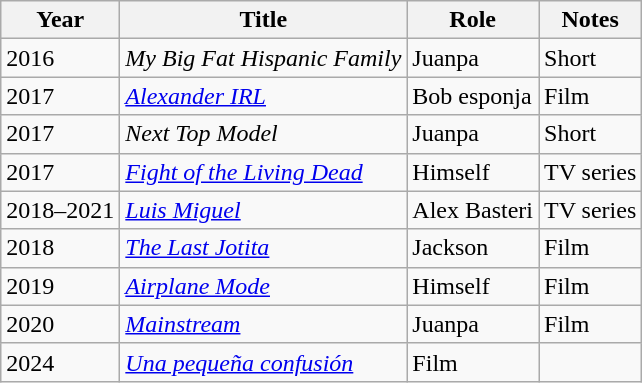<table class="wikitable sortable">
<tr>
<th>Year</th>
<th>Title</th>
<th>Role</th>
<th>Notes</th>
</tr>
<tr>
<td>2016</td>
<td><em>My Big Fat Hispanic Family</em></td>
<td>Juanpa</td>
<td>Short</td>
</tr>
<tr>
<td>2017</td>
<td><em><a href='#'>Alexander IRL</a></em></td>
<td>Bob esponja</td>
<td>Film</td>
</tr>
<tr>
<td>2017</td>
<td><em>Next Top Model</em></td>
<td>Juanpa</td>
<td>Short</td>
</tr>
<tr>
<td>2017</td>
<td><em><a href='#'>Fight of the Living Dead</a></em></td>
<td>Himself</td>
<td>TV series</td>
</tr>
<tr>
<td>2018–2021</td>
<td><em><a href='#'>Luis Miguel</a></em></td>
<td>Alex Basteri</td>
<td>TV series</td>
</tr>
<tr>
<td>2018</td>
<td><em><a href='#'>The Last Jotita</a></em></td>
<td>Jackson</td>
<td>Film</td>
</tr>
<tr>
<td>2019</td>
<td><em><a href='#'>Airplane Mode</a></em></td>
<td>Himself</td>
<td>Film</td>
</tr>
<tr>
<td>2020</td>
<td><em><a href='#'>Mainstream</a></em></td>
<td>Juanpa</td>
<td>Film</td>
</tr>
<tr>
<td>2024</td>
<td><em><a href='#'>Una pequeña confusión</a></em></td>
<td>Film</td>
</tr>
</table>
